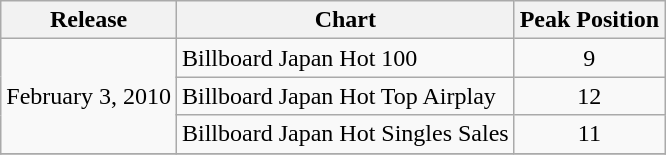<table class="wikitable">
<tr>
<th align="left">Release</th>
<th align="left">Chart</th>
<th align="left">Peak Position</th>
</tr>
<tr>
<td align="center" rowspan="3">February 3, 2010</td>
<td align="left">Billboard Japan Hot 100</td>
<td align="center">9</td>
</tr>
<tr>
<td align="left">Billboard Japan Hot Top Airplay</td>
<td align="center">12</td>
</tr>
<tr>
<td align="left">Billboard Japan Hot Singles Sales</td>
<td align="center">11</td>
</tr>
<tr>
</tr>
</table>
